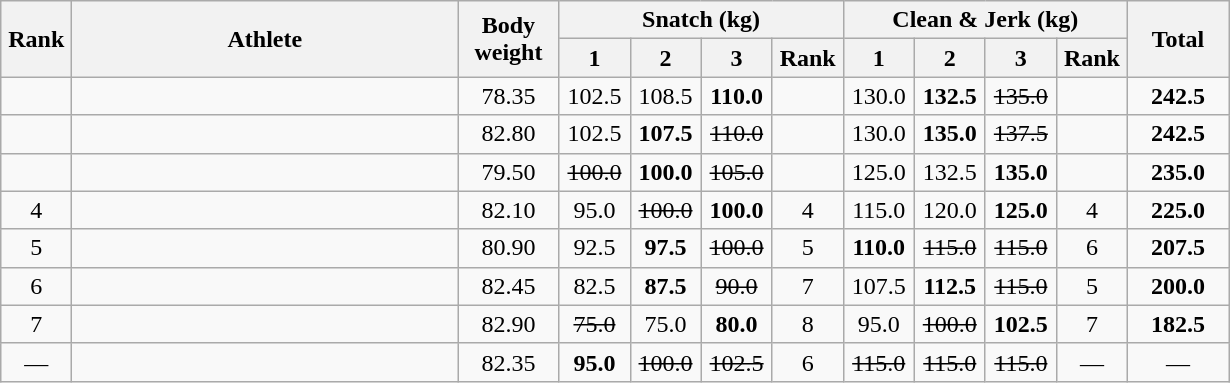<table class = "wikitable" style="text-align:center;">
<tr>
<th rowspan=2 width=40>Rank</th>
<th rowspan=2 width=250>Athlete</th>
<th rowspan=2 width=60>Body weight</th>
<th colspan=4>Snatch (kg)</th>
<th colspan=4>Clean & Jerk (kg)</th>
<th rowspan=2 width=60>Total</th>
</tr>
<tr>
<th width=40>1</th>
<th width=40>2</th>
<th width=40>3</th>
<th width=40>Rank</th>
<th width=40>1</th>
<th width=40>2</th>
<th width=40>3</th>
<th width=40>Rank</th>
</tr>
<tr>
<td></td>
<td align=left></td>
<td>78.35</td>
<td>102.5</td>
<td>108.5</td>
<td><strong>110.0</strong></td>
<td></td>
<td>130.0</td>
<td><strong>132.5</strong></td>
<td><s>135.0 </s></td>
<td></td>
<td><strong>242.5</strong></td>
</tr>
<tr>
<td></td>
<td align=left></td>
<td>82.80</td>
<td>102.5</td>
<td><strong>107.5</strong></td>
<td><s>110.0 </s></td>
<td></td>
<td>130.0</td>
<td><strong>135.0</strong></td>
<td><s>137.5 </s></td>
<td></td>
<td><strong>242.5</strong></td>
</tr>
<tr>
<td></td>
<td align=left></td>
<td>79.50</td>
<td><s>100.0 </s></td>
<td><strong>100.0</strong></td>
<td><s>105.0 </s></td>
<td></td>
<td>125.0</td>
<td>132.5</td>
<td><strong>135.0</strong></td>
<td></td>
<td><strong>235.0</strong></td>
</tr>
<tr>
<td>4</td>
<td align=left></td>
<td>82.10</td>
<td>95.0</td>
<td><s>100.0 </s></td>
<td><strong>100.0</strong></td>
<td>4</td>
<td>115.0</td>
<td>120.0</td>
<td><strong>125.0</strong></td>
<td>4</td>
<td><strong>225.0  </strong></td>
</tr>
<tr>
<td>5</td>
<td align=left></td>
<td>80.90</td>
<td>92.5</td>
<td><strong>97.5</strong></td>
<td><s>100.0 </s></td>
<td>5</td>
<td><strong>110.0</strong></td>
<td><s>115.0 </s></td>
<td><s>115.0 </s></td>
<td>6</td>
<td><strong>207.5</strong></td>
</tr>
<tr>
<td>6</td>
<td align=left></td>
<td>82.45</td>
<td>82.5</td>
<td><strong>87.5</strong></td>
<td><s>90.0 </s></td>
<td>7</td>
<td>107.5</td>
<td><strong>112.5</strong></td>
<td><s>115.0 </s></td>
<td>5</td>
<td><strong>200.0  </strong></td>
</tr>
<tr>
<td>7</td>
<td align=left></td>
<td>82.90</td>
<td><s>75.0 </s></td>
<td>75.0</td>
<td><strong>80.0</strong></td>
<td>8</td>
<td>95.0</td>
<td><s>100.0 </s></td>
<td><strong>102.5</strong></td>
<td>7</td>
<td><strong>182.5</strong></td>
</tr>
<tr>
<td>—</td>
<td align=left></td>
<td>82.35</td>
<td><strong>95.0</strong></td>
<td><s>100.0 </s></td>
<td><s>102.5 </s></td>
<td>6</td>
<td><s>115.0 </s></td>
<td><s>115.0 </s></td>
<td><s>115.0 </s></td>
<td>—</td>
<td>—</td>
</tr>
</table>
